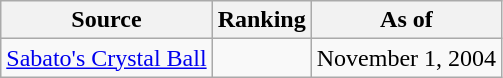<table class="wikitable" style="text-align:center">
<tr>
<th>Source</th>
<th>Ranking</th>
<th>As of</th>
</tr>
<tr>
<td align=left><a href='#'>Sabato's Crystal Ball</a></td>
<td></td>
<td>November 1, 2004</td>
</tr>
</table>
